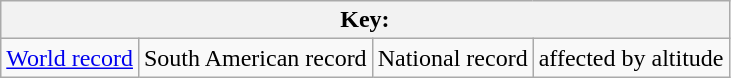<table class="wikitable">
<tr>
<th colspan=4>Key:</th>
</tr>
<tr>
<td><a href='#'>World record</a></td>
<td>South American record</td>
<td>National record</td>
<td>affected by altitude</td>
</tr>
</table>
